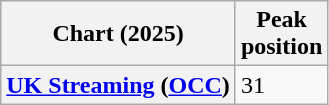<table class="wikitable plainrowheaders">
<tr>
<th align="left">Chart (2025)</th>
<th align="center">Peak<br>position</th>
</tr>
<tr>
<th scope="row"><a href='#'>UK Streaming</a> (<a href='#'>OCC</a>)</th>
<td>31</td>
</tr>
</table>
